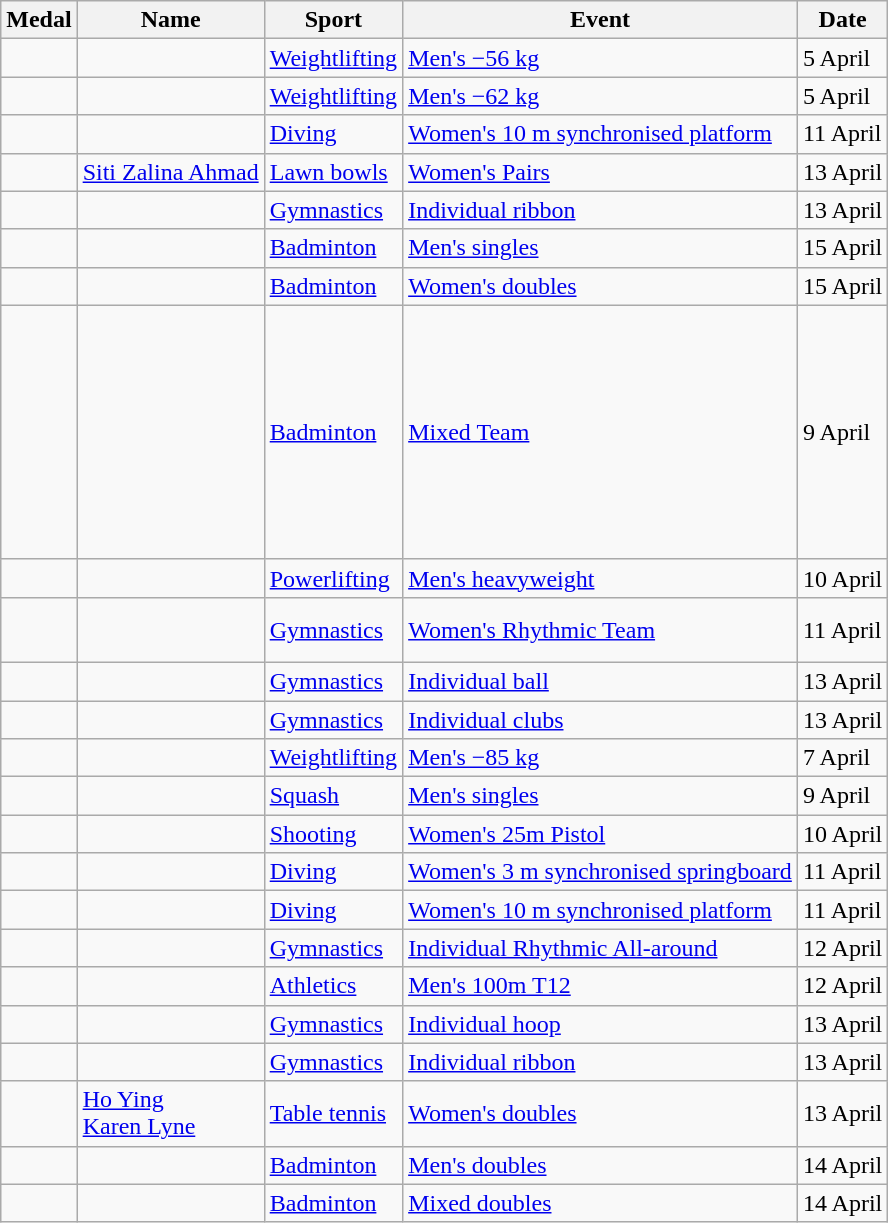<table class="wikitable sortable" style="font-size:100%">
<tr>
<th>Medal</th>
<th>Name</th>
<th>Sport</th>
<th>Event</th>
<th>Date</th>
</tr>
<tr>
<td></td>
<td></td>
<td><a href='#'>Weightlifting</a></td>
<td><a href='#'>Men's −56 kg</a></td>
<td>5 April</td>
</tr>
<tr>
<td></td>
<td></td>
<td><a href='#'>Weightlifting</a></td>
<td><a href='#'>Men's −62 kg</a></td>
<td>5 April</td>
</tr>
<tr .>
<td></td>
<td><br></td>
<td><a href='#'>Diving</a></td>
<td><a href='#'>Women's 10 m synchronised platform</a></td>
<td>11 April</td>
</tr>
<tr>
<td></td>
<td><a href='#'>Siti Zalina Ahmad</a><br></td>
<td><a href='#'>Lawn bowls</a></td>
<td><a href='#'>Women's Pairs</a></td>
<td>13 April</td>
</tr>
<tr>
<td></td>
<td></td>
<td><a href='#'>Gymnastics</a></td>
<td><a href='#'>Individual ribbon</a></td>
<td>13 April</td>
</tr>
<tr>
<td></td>
<td></td>
<td><a href='#'>Badminton</a></td>
<td><a href='#'>Men's singles</a></td>
<td>15 April</td>
</tr>
<tr>
<td></td>
<td><br></td>
<td><a href='#'>Badminton</a></td>
<td><a href='#'>Women's doubles</a></td>
<td>15 April</td>
</tr>
<tr>
<td></td>
<td><br><br><br><br><br><br><br><br><br></td>
<td><a href='#'>Badminton</a></td>
<td><a href='#'>Mixed Team</a></td>
<td>9 April</td>
</tr>
<tr>
<td></td>
<td></td>
<td><a href='#'>Powerlifting</a></td>
<td><a href='#'>Men's heavyweight</a></td>
<td>10 April</td>
</tr>
<tr>
<td></td>
<td><br><br></td>
<td><a href='#'>Gymnastics</a></td>
<td><a href='#'>Women's Rhythmic Team</a></td>
<td>11 April</td>
</tr>
<tr>
<td></td>
<td></td>
<td><a href='#'>Gymnastics</a></td>
<td><a href='#'>Individual ball</a></td>
<td>13 April</td>
</tr>
<tr>
<td></td>
<td></td>
<td><a href='#'>Gymnastics</a></td>
<td><a href='#'>Individual clubs</a></td>
<td>13 April</td>
</tr>
<tr>
<td></td>
<td></td>
<td><a href='#'>Weightlifting</a></td>
<td><a href='#'>Men's −85 kg</a></td>
<td>7 April</td>
</tr>
<tr>
<td></td>
<td></td>
<td><a href='#'>Squash</a></td>
<td><a href='#'>Men's singles</a></td>
<td>9 April</td>
</tr>
<tr>
<td></td>
<td></td>
<td><a href='#'>Shooting</a></td>
<td><a href='#'>Women's 25m Pistol</a></td>
<td>10 April</td>
</tr>
<tr>
<td></td>
<td><br></td>
<td><a href='#'>Diving</a></td>
<td><a href='#'>Women's 3 m synchronised springboard</a></td>
<td>11 April</td>
</tr>
<tr>
<td></td>
<td><br></td>
<td><a href='#'>Diving</a></td>
<td><a href='#'>Women's 10 m synchronised platform</a></td>
<td>11 April</td>
</tr>
<tr>
<td></td>
<td></td>
<td><a href='#'>Gymnastics</a></td>
<td><a href='#'>Individual Rhythmic All-around</a></td>
<td>12 April</td>
</tr>
<tr>
<td></td>
<td></td>
<td><a href='#'>Athletics</a></td>
<td><a href='#'>Men's 100m T12</a></td>
<td>12 April</td>
</tr>
<tr>
<td></td>
<td></td>
<td><a href='#'>Gymnastics</a></td>
<td><a href='#'>Individual hoop</a></td>
<td>13 April</td>
</tr>
<tr>
<td></td>
<td></td>
<td><a href='#'>Gymnastics</a></td>
<td><a href='#'>Individual ribbon</a></td>
<td>13 April</td>
</tr>
<tr>
<td></td>
<td><a href='#'>Ho Ying</a><br><a href='#'>Karen Lyne</a></td>
<td><a href='#'>Table tennis</a></td>
<td><a href='#'>Women's doubles</a></td>
<td>13 April</td>
</tr>
<tr>
<td></td>
<td><br></td>
<td><a href='#'>Badminton</a></td>
<td><a href='#'>Men's doubles</a></td>
<td>14 April</td>
</tr>
<tr>
<td></td>
<td><br></td>
<td><a href='#'>Badminton</a></td>
<td><a href='#'>Mixed doubles</a></td>
<td>14 April</td>
</tr>
</table>
